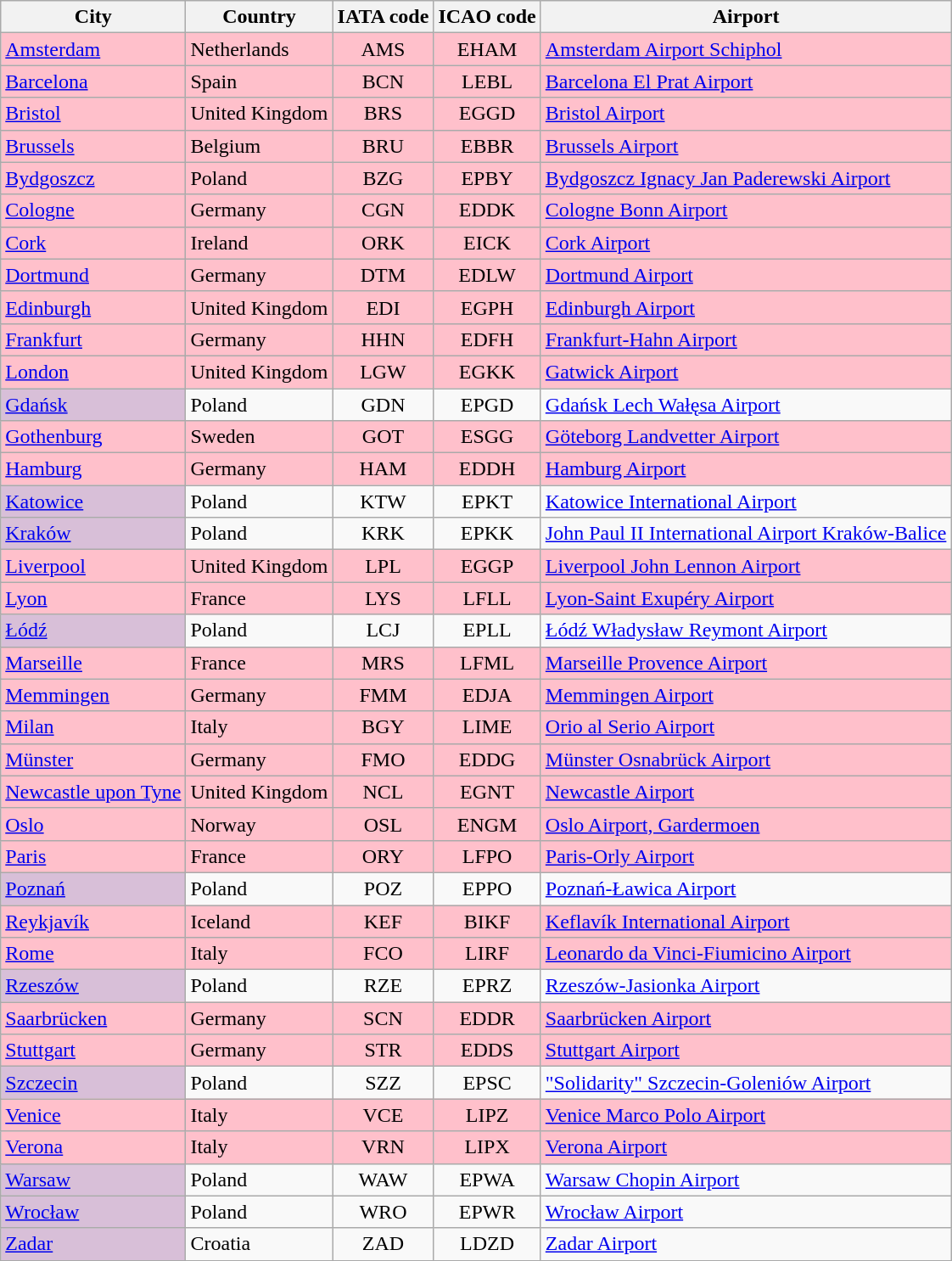<table class="wikitable sortable">
<tr>
<th>City</th>
<th>Country</th>
<th>IATA code</th>
<th>ICAO code</th>
<th>Airport</th>
</tr>
<tr>
<td bgcolor=pink><a href='#'>Amsterdam</a></td>
<td bgcolor=pink>Netherlands</td>
<td bgcolor=pink align=center>AMS</td>
<td bgcolor=pink align=center>EHAM</td>
<td bgcolor=pink><a href='#'>Amsterdam Airport Schiphol</a></td>
</tr>
<tr>
<td bgcolor=pink><a href='#'>Barcelona</a></td>
<td bgcolor=pink>Spain</td>
<td bgcolor=pink align=center>BCN</td>
<td bgcolor=pink align=center>LEBL</td>
<td bgcolor=pink><a href='#'>Barcelona El Prat Airport</a></td>
</tr>
<tr>
<td bgcolor=pink><a href='#'>Bristol</a></td>
<td bgcolor=pink>United Kingdom</td>
<td bgcolor=pink align=center>BRS</td>
<td bgcolor=pink align=center>EGGD</td>
<td bgcolor=pink><a href='#'>Bristol Airport</a></td>
</tr>
<tr>
<td bgcolor=pink><a href='#'>Brussels</a></td>
<td bgcolor=pink>Belgium</td>
<td bgcolor=pink align=center>BRU</td>
<td bgcolor=pink align=center>EBBR</td>
<td bgcolor=pink><a href='#'>Brussels Airport</a></td>
</tr>
<tr>
<td bgcolor=pink><a href='#'>Bydgoszcz</a></td>
<td bgcolor=pink>Poland</td>
<td bgcolor=pink align=center>BZG</td>
<td bgcolor=pink align=center>EPBY</td>
<td bgcolor=pink><a href='#'>Bydgoszcz Ignacy Jan Paderewski Airport</a></td>
</tr>
<tr>
<td bgcolor=pink><a href='#'>Cologne</a></td>
<td bgcolor=pink>Germany</td>
<td bgcolor=pink align=center>CGN</td>
<td bgcolor=pink align=center>EDDK</td>
<td bgcolor=pink><a href='#'>Cologne Bonn Airport</a></td>
</tr>
<tr>
<td bgcolor=pink><a href='#'>Cork</a></td>
<td bgcolor=pink>Ireland</td>
<td bgcolor=pink align=center>ORK</td>
<td bgcolor=pink align=center>EICK</td>
<td bgcolor=pink><a href='#'>Cork Airport</a></td>
</tr>
<tr>
<td bgcolor=pink><a href='#'>Dortmund</a></td>
<td bgcolor=pink>Germany</td>
<td bgcolor=pink align=center>DTM</td>
<td bgcolor=pink align=center>EDLW</td>
<td bgcolor=pink><a href='#'>Dortmund Airport</a></td>
</tr>
<tr>
<td bgcolor=pink><a href='#'>Edinburgh</a></td>
<td bgcolor=pink>United Kingdom</td>
<td bgcolor=pink align=center>EDI</td>
<td bgcolor=pink align=center>EGPH</td>
<td bgcolor=pink><a href='#'>Edinburgh Airport</a></td>
</tr>
<tr>
<td bgcolor=pink><a href='#'>Frankfurt</a></td>
<td bgcolor=pink>Germany</td>
<td bgcolor=pink align=center>HHN</td>
<td bgcolor=pink align=center>EDFH</td>
<td bgcolor=pink><a href='#'>Frankfurt-Hahn Airport</a></td>
</tr>
<tr>
<td bgcolor=pink><a href='#'>London</a></td>
<td bgcolor=pink>United Kingdom</td>
<td bgcolor=pink align=center>LGW</td>
<td bgcolor=pink align=center>EGKK</td>
<td bgcolor=pink><a href='#'>Gatwick Airport</a></td>
</tr>
<tr>
<td bgcolor=thistle><a href='#'>Gdańsk</a></td>
<td>Poland</td>
<td align=center>GDN</td>
<td align=center>EPGD</td>
<td><a href='#'>Gdańsk Lech Wałęsa Airport</a></td>
</tr>
<tr>
<td bgcolor=pink><a href='#'>Gothenburg</a></td>
<td bgcolor=pink>Sweden</td>
<td align=center bgcolor=pink>GOT</td>
<td align=center bgcolor=pink>ESGG</td>
<td bgcolor=pink><a href='#'>Göteborg Landvetter Airport</a></td>
</tr>
<tr>
<td bgcolor=pink><a href='#'>Hamburg</a></td>
<td bgcolor=pink>Germany</td>
<td align=center bgcolor=pink>HAM</td>
<td align=center bgcolor=pink>EDDH</td>
<td bgcolor=pink><a href='#'>Hamburg Airport</a></td>
</tr>
<tr>
<td bgcolor=thistle><a href='#'>Katowice</a></td>
<td>Poland</td>
<td align=center>KTW</td>
<td align=center>EPKT</td>
<td><a href='#'>Katowice International Airport</a></td>
</tr>
<tr>
<td bgcolor=thistle><a href='#'>Kraków</a></td>
<td>Poland</td>
<td align=center>KRK</td>
<td align=center>EPKK</td>
<td><a href='#'>John Paul II International Airport Kraków-Balice</a></td>
</tr>
<tr>
<td bgcolor=pink><a href='#'>Liverpool</a></td>
<td bgcolor=pink>United Kingdom</td>
<td align=center bgcolor=pink>LPL</td>
<td align=center bgcolor=pink>EGGP</td>
<td bgcolor="pink"><a href='#'>Liverpool John Lennon Airport</a></td>
</tr>
<tr>
<td bgcolor=pink><a href='#'>Lyon</a></td>
<td bgcolor=pink>France</td>
<td align=center bgcolor=pink>LYS</td>
<td align=center bgcolor=pink>LFLL</td>
<td bgcolor=pink><a href='#'>Lyon-Saint Exupéry Airport</a></td>
</tr>
<tr>
<td bgcolor=thistle><a href='#'>Łódź</a></td>
<td>Poland</td>
<td align=center>LCJ</td>
<td align=center>EPLL</td>
<td><a href='#'>Łódź Władysław Reymont Airport</a></td>
</tr>
<tr>
<td bgcolor=pink><a href='#'>Marseille</a></td>
<td bgcolor=pink>France</td>
<td align=center bgcolor=pink>MRS</td>
<td align=center bgcolor=pink>LFML</td>
<td bgcolor=pink><a href='#'>Marseille Provence Airport</a></td>
</tr>
<tr>
<td bgcolor=pink><a href='#'>Memmingen</a></td>
<td bgcolor=pink>Germany</td>
<td bgcolor=pink align=center>FMM</td>
<td bgcolor=pink align=center>EDJA</td>
<td bgcolor=pink><a href='#'>Memmingen Airport</a></td>
</tr>
<tr>
<td bgcolor=pink><a href='#'>Milan</a></td>
<td bgcolor=pink>Italy</td>
<td align=center bgcolor=pink>BGY</td>
<td align=center bgcolor=pink>LIME</td>
<td bgcolor=pink><a href='#'>Orio al Serio Airport</a></td>
</tr>
<tr>
<td bgcolor=pink><a href='#'>Münster</a></td>
<td bgcolor=pink>Germany</td>
<td align=center bgcolor=pink>FMO</td>
<td align=center bgcolor=pink>EDDG</td>
<td bgcolor=pink><a href='#'>Münster Osnabrück Airport</a></td>
</tr>
<tr>
<td bgcolor=pink><a href='#'>Newcastle upon Tyne</a></td>
<td bgcolor=pink>United Kingdom</td>
<td align=center bgcolor=pink>NCL</td>
<td align=center bgcolor=pink>EGNT</td>
<td bgcolor=pink><a href='#'>Newcastle Airport</a></td>
</tr>
<tr>
<td bgcolor=pink><a href='#'>Oslo</a></td>
<td bgcolor=pink>Norway</td>
<td bgcolor=pink align=center>OSL</td>
<td bgcolor=pink align=center>ENGM</td>
<td bgcolor=pink><a href='#'>Oslo Airport, Gardermoen</a></td>
</tr>
<tr>
<td bgcolor=pink><a href='#'>Paris</a></td>
<td bgcolor=pink>France</td>
<td bgcolor=pink align=center>ORY</td>
<td bgcolor=pink align=center>LFPO</td>
<td bgcolor=pink><a href='#'>Paris-Orly Airport</a></td>
</tr>
<tr>
<td bgcolor=thistle><a href='#'>Poznań</a></td>
<td>Poland</td>
<td align=center>POZ</td>
<td align=center>EPPO</td>
<td><a href='#'>Poznań-Ławica Airport</a></td>
</tr>
<tr>
<td bgcolor=pink><a href='#'>Reykjavík</a></td>
<td bgcolor=pink>Iceland</td>
<td bgcolor=pink align=center>KEF</td>
<td bgcolor=pink align=center>BIKF</td>
<td bgcolor=pink><a href='#'>Keflavík International Airport</a></td>
</tr>
<tr>
<td bgcolor=pink><a href='#'>Rome</a></td>
<td bgcolor=pink>Italy</td>
<td bgcolor=pink align=center>FCO</td>
<td bgcolor=pink align=center>LIRF</td>
<td bgcolor=pink><a href='#'>Leonardo da Vinci-Fiumicino Airport</a></td>
</tr>
<tr>
<td bgcolor=thistle><a href='#'>Rzeszów</a></td>
<td>Poland</td>
<td align=center>RZE</td>
<td align=center>EPRZ</td>
<td><a href='#'>Rzeszów-Jasionka Airport</a></td>
</tr>
<tr>
<td bgcolor=pink><a href='#'>Saarbrücken</a></td>
<td bgcolor=pink>Germany</td>
<td align=center bgcolor=pink>SCN</td>
<td align=center bgcolor=pink>EDDR</td>
<td bgcolor=pink><a href='#'>Saarbrücken Airport</a></td>
</tr>
<tr>
<td bgcolor=pink><a href='#'>Stuttgart</a></td>
<td bgcolor=pink>Germany</td>
<td align=center bgcolor=pink>STR</td>
<td align=center bgcolor=pink>EDDS</td>
<td bgcolor=pink><a href='#'>Stuttgart Airport</a></td>
</tr>
<tr>
<td bgcolor=thistle><a href='#'>Szczecin</a></td>
<td>Poland</td>
<td align=center>SZZ</td>
<td align=center>EPSC</td>
<td><a href='#'>"Solidarity" Szczecin-Goleniów Airport</a></td>
</tr>
<tr>
<td bgcolor=pink><a href='#'>Venice</a></td>
<td bgcolor=pink>Italy</td>
<td align=center bgcolor=pink>VCE</td>
<td align=center bgcolor=pink>LIPZ</td>
<td bgcolor=pink><a href='#'>Venice Marco Polo Airport</a></td>
</tr>
<tr>
<td bgcolor=pink><a href='#'>Verona</a></td>
<td bgcolor=pink>Italy</td>
<td align=center bgcolor=pink>VRN</td>
<td align=center bgcolor=pink>LIPX</td>
<td bgcolor=pink><a href='#'>Verona Airport</a></td>
</tr>
<tr>
<td bgcolor=thistle><a href='#'>Warsaw</a></td>
<td>Poland</td>
<td align=center>WAW</td>
<td align=center>EPWA</td>
<td><a href='#'>Warsaw Chopin Airport</a></td>
</tr>
<tr>
<td bgcolor=thistle><a href='#'>Wrocław</a></td>
<td>Poland</td>
<td align=center>WRO</td>
<td align=center>EPWR</td>
<td><a href='#'>Wrocław Airport</a></td>
</tr>
<tr>
<td bgcolor=thistle><a href='#'>Zadar</a></td>
<td>Croatia</td>
<td align=center>ZAD</td>
<td align=center>LDZD</td>
<td><a href='#'>Zadar Airport</a></td>
</tr>
<tr>
</tr>
</table>
